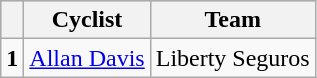<table class="wikitable">
<tr style="background:#ccccff;">
<th></th>
<th>Cyclist</th>
<th>Team</th>
</tr>
<tr>
<td><strong>1</strong></td>
<td><a href='#'>Allan Davis</a></td>
<td>Liberty Seguros</td>
</tr>
</table>
